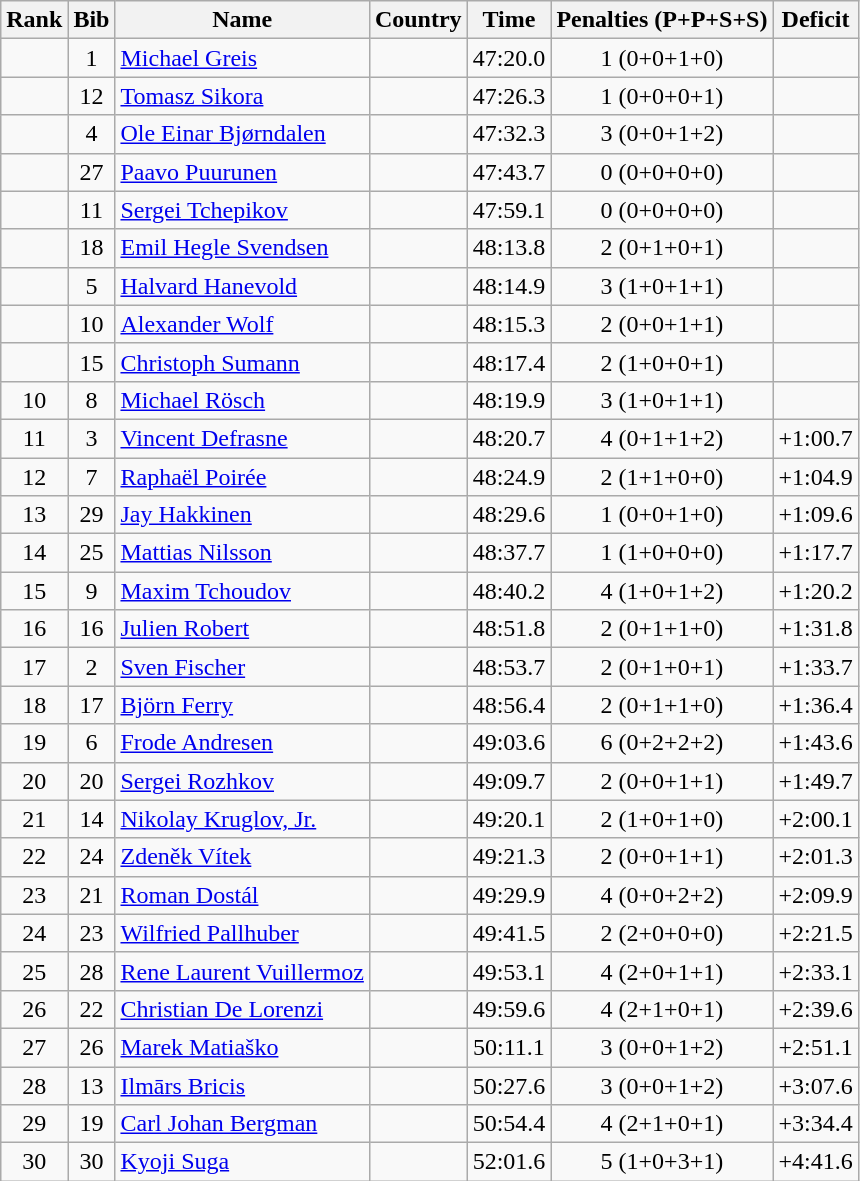<table class="wikitable sortable" style="text-align:center">
<tr>
<th>Rank</th>
<th>Bib</th>
<th>Name</th>
<th>Country</th>
<th>Time</th>
<th>Penalties (P+P+S+S)</th>
<th>Deficit</th>
</tr>
<tr>
<td></td>
<td>1</td>
<td align="left"><a href='#'>Michael Greis</a></td>
<td align=left></td>
<td>47:20.0</td>
<td>1 (0+0+1+0)</td>
<td></td>
</tr>
<tr>
<td></td>
<td>12</td>
<td align="left"><a href='#'>Tomasz Sikora</a></td>
<td align=left></td>
<td>47:26.3</td>
<td>1 (0+0+0+1)</td>
<td></td>
</tr>
<tr>
<td></td>
<td>4</td>
<td align="left"><a href='#'>Ole Einar Bjørndalen</a></td>
<td align=left></td>
<td>47:32.3</td>
<td>3 (0+0+1+2)</td>
<td></td>
</tr>
<tr>
<td></td>
<td>27</td>
<td align="left"><a href='#'>Paavo Puurunen</a></td>
<td align=left></td>
<td>47:43.7</td>
<td>0 (0+0+0+0)</td>
<td></td>
</tr>
<tr>
<td></td>
<td>11</td>
<td align="left"><a href='#'>Sergei Tchepikov</a></td>
<td align=left></td>
<td>47:59.1</td>
<td>0 (0+0+0+0)</td>
<td></td>
</tr>
<tr>
<td></td>
<td>18</td>
<td align="left"><a href='#'>Emil Hegle Svendsen</a></td>
<td align=left></td>
<td>48:13.8</td>
<td>2 (0+1+0+1)</td>
<td></td>
</tr>
<tr>
<td></td>
<td>5</td>
<td align="left"><a href='#'>Halvard Hanevold</a></td>
<td align=left></td>
<td>48:14.9</td>
<td>3 (1+0+1+1)</td>
<td></td>
</tr>
<tr>
<td></td>
<td>10</td>
<td align="left"><a href='#'>Alexander Wolf</a></td>
<td align=left></td>
<td>48:15.3</td>
<td>2 (0+0+1+1)</td>
<td></td>
</tr>
<tr>
<td></td>
<td>15</td>
<td align="left"><a href='#'>Christoph Sumann</a></td>
<td align=left></td>
<td>48:17.4</td>
<td>2 (1+0+0+1)</td>
<td></td>
</tr>
<tr>
<td>10</td>
<td>8</td>
<td align="left"><a href='#'>Michael Rösch</a></td>
<td align=left></td>
<td>48:19.9</td>
<td>3 (1+0+1+1)</td>
<td></td>
</tr>
<tr>
<td>11</td>
<td>3</td>
<td align="left"><a href='#'>Vincent Defrasne</a></td>
<td align=left></td>
<td>48:20.7</td>
<td>4 (0+1+1+2)</td>
<td>+1:00.7</td>
</tr>
<tr>
<td>12</td>
<td>7</td>
<td align="left"><a href='#'>Raphaël Poirée</a></td>
<td align=left></td>
<td>48:24.9</td>
<td>2 (1+1+0+0)</td>
<td>+1:04.9</td>
</tr>
<tr>
<td>13</td>
<td>29</td>
<td align="left"><a href='#'>Jay Hakkinen</a></td>
<td align=left></td>
<td>48:29.6</td>
<td>1 (0+0+1+0)</td>
<td>+1:09.6</td>
</tr>
<tr>
<td>14</td>
<td>25</td>
<td align="left"><a href='#'>Mattias Nilsson</a></td>
<td align=left></td>
<td>48:37.7</td>
<td>1 (1+0+0+0)</td>
<td>+1:17.7</td>
</tr>
<tr>
<td>15</td>
<td>9</td>
<td align="left"><a href='#'>Maxim Tchoudov</a></td>
<td align=left></td>
<td>48:40.2</td>
<td>4 (1+0+1+2)</td>
<td>+1:20.2</td>
</tr>
<tr>
<td>16</td>
<td>16</td>
<td align="left"><a href='#'>Julien Robert</a></td>
<td align=left></td>
<td>48:51.8</td>
<td>2 (0+1+1+0)</td>
<td>+1:31.8</td>
</tr>
<tr>
<td>17</td>
<td>2</td>
<td align="left"><a href='#'>Sven Fischer</a></td>
<td align=left></td>
<td>48:53.7</td>
<td>2 (0+1+0+1)</td>
<td>+1:33.7</td>
</tr>
<tr>
<td>18</td>
<td>17</td>
<td align="left"><a href='#'>Björn Ferry</a></td>
<td align=left></td>
<td>48:56.4</td>
<td>2 (0+1+1+0)</td>
<td>+1:36.4</td>
</tr>
<tr>
<td>19</td>
<td>6</td>
<td align="left"><a href='#'>Frode Andresen</a></td>
<td align=left></td>
<td>49:03.6</td>
<td>6 (0+2+2+2)</td>
<td>+1:43.6</td>
</tr>
<tr>
<td>20</td>
<td>20</td>
<td align="left"><a href='#'>Sergei Rozhkov</a></td>
<td align=left></td>
<td>49:09.7</td>
<td>2 (0+0+1+1)</td>
<td>+1:49.7</td>
</tr>
<tr>
<td>21</td>
<td>14</td>
<td align="left"><a href='#'>Nikolay Kruglov, Jr.</a></td>
<td align=left></td>
<td>49:20.1</td>
<td>2 (1+0+1+0)</td>
<td>+2:00.1</td>
</tr>
<tr>
<td>22</td>
<td>24</td>
<td align="left"><a href='#'>Zdeněk Vítek</a></td>
<td align=left></td>
<td>49:21.3</td>
<td>2 (0+0+1+1)</td>
<td>+2:01.3</td>
</tr>
<tr>
<td>23</td>
<td>21</td>
<td align="left"><a href='#'>Roman Dostál</a></td>
<td align=left></td>
<td>49:29.9</td>
<td>4 (0+0+2+2)</td>
<td>+2:09.9</td>
</tr>
<tr>
<td>24</td>
<td>23</td>
<td align="left"><a href='#'>Wilfried Pallhuber</a></td>
<td align=left></td>
<td>49:41.5</td>
<td>2 (2+0+0+0)</td>
<td>+2:21.5</td>
</tr>
<tr>
<td>25</td>
<td>28</td>
<td align="left"><a href='#'>Rene Laurent Vuillermoz</a></td>
<td align=left></td>
<td>49:53.1</td>
<td>4 (2+0+1+1)</td>
<td>+2:33.1</td>
</tr>
<tr>
<td>26</td>
<td>22</td>
<td align="left"><a href='#'>Christian De Lorenzi</a></td>
<td align=left></td>
<td>49:59.6</td>
<td>4 (2+1+0+1)</td>
<td>+2:39.6</td>
</tr>
<tr>
<td>27</td>
<td>26</td>
<td align="left"><a href='#'>Marek Matiaško</a></td>
<td align=left></td>
<td>50:11.1</td>
<td>3 (0+0+1+2)</td>
<td>+2:51.1</td>
</tr>
<tr>
<td>28</td>
<td>13</td>
<td align="left"><a href='#'>Ilmārs Bricis</a></td>
<td align=left></td>
<td>50:27.6</td>
<td>3 (0+0+1+2)</td>
<td>+3:07.6</td>
</tr>
<tr>
<td>29</td>
<td>19</td>
<td align="left"><a href='#'>Carl Johan Bergman</a></td>
<td align=left></td>
<td>50:54.4</td>
<td>4 (2+1+0+1)</td>
<td>+3:34.4</td>
</tr>
<tr>
<td>30</td>
<td>30</td>
<td align="left"><a href='#'>Kyoji Suga</a></td>
<td align=left></td>
<td>52:01.6</td>
<td>5  (1+0+3+1)</td>
<td>+4:41.6</td>
</tr>
</table>
